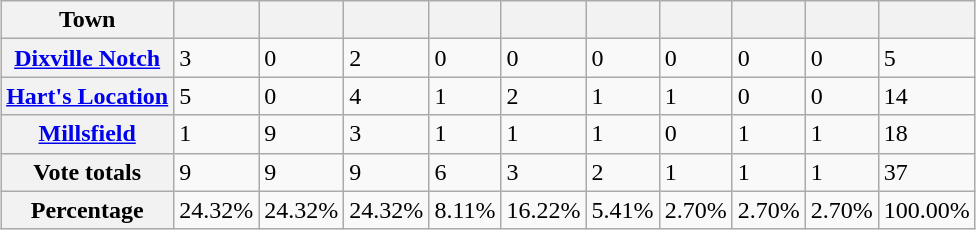<table class="wikitable sortable" style=margin:auto;margin:auto>
<tr valign=bottom>
<th>Town</th>
<th></th>
<th></th>
<th></th>
<th></th>
<th></th>
<th></th>
<th></th>
<th></th>
<th></th>
<th></th>
</tr>
<tr>
<th><a href='#'>Dixville Notch</a></th>
<td>3</td>
<td>0</td>
<td>2</td>
<td>0</td>
<td>0</td>
<td>0</td>
<td>0</td>
<td>0</td>
<td>0</td>
<td>5</td>
</tr>
<tr>
<th><a href='#'>Hart's Location</a></th>
<td>5</td>
<td>0</td>
<td>4</td>
<td>1</td>
<td>2</td>
<td>1</td>
<td>1</td>
<td>0</td>
<td>0</td>
<td>14</td>
</tr>
<tr>
<th><a href='#'>Millsfield</a></th>
<td>1</td>
<td>9</td>
<td>3</td>
<td>1</td>
<td>1</td>
<td>1</td>
<td>0</td>
<td>1</td>
<td>1</td>
<td>18</td>
</tr>
<tr>
<th>Vote totals</th>
<td>9</td>
<td>9</td>
<td>9</td>
<td>6</td>
<td>3</td>
<td>2</td>
<td>1</td>
<td>1</td>
<td>1</td>
<td>37</td>
</tr>
<tr>
<th>Percentage</th>
<td>24.32%</td>
<td>24.32%</td>
<td>24.32%</td>
<td>8.11%</td>
<td>16.22%</td>
<td>5.41%</td>
<td>2.70%</td>
<td>2.70%</td>
<td>2.70%</td>
<td>100.00%</td>
</tr>
</table>
